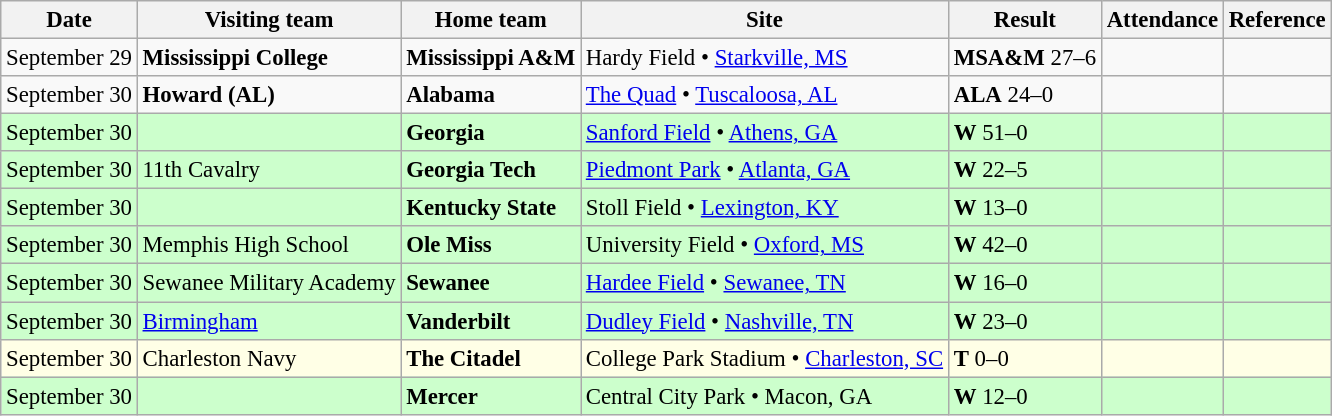<table class="wikitable" style="font-size:95%;">
<tr>
<th>Date</th>
<th>Visiting team</th>
<th>Home team</th>
<th>Site</th>
<th>Result</th>
<th>Attendance</th>
<th class="unsortable">Reference</th>
</tr>
<tr bgcolor=>
<td>September 29</td>
<td><strong>Mississippi College</strong></td>
<td><strong>Mississippi A&M</strong></td>
<td>Hardy Field • <a href='#'>Starkville, MS</a></td>
<td><strong>MSA&M</strong> 27–6</td>
<td></td>
<td></td>
</tr>
<tr bgcolor=>
<td>September 30</td>
<td><strong>Howard (AL)</strong></td>
<td><strong>Alabama</strong></td>
<td><a href='#'>The Quad</a> • <a href='#'>Tuscaloosa, AL</a></td>
<td><strong>ALA</strong> 24–0</td>
<td></td>
<td></td>
</tr>
<tr bgcolor=ccffcc>
<td>September 30</td>
<td></td>
<td><strong>Georgia</strong></td>
<td><a href='#'>Sanford Field</a> • <a href='#'>Athens, GA</a></td>
<td><strong>W</strong> 51–0</td>
<td></td>
<td></td>
</tr>
<tr bgcolor=ccffcc>
<td>September 30</td>
<td>11th Cavalry</td>
<td><strong>Georgia Tech</strong></td>
<td><a href='#'>Piedmont Park</a> • <a href='#'>Atlanta, GA</a></td>
<td><strong>W</strong> 22–5</td>
<td></td>
<td></td>
</tr>
<tr bgcolor=ccffcc>
<td>September 30</td>
<td></td>
<td><strong>Kentucky State</strong></td>
<td>Stoll Field • <a href='#'>Lexington, KY</a></td>
<td><strong>W</strong> 13–0</td>
<td></td>
<td></td>
</tr>
<tr bgcolor=ccffcc>
<td>September 30</td>
<td>Memphis High School</td>
<td><strong>Ole Miss</strong></td>
<td>University Field • <a href='#'>Oxford, MS</a></td>
<td><strong>W</strong> 42–0</td>
<td></td>
<td></td>
</tr>
<tr bgcolor=ccffcc>
<td>September 30</td>
<td>Sewanee Military Academy</td>
<td><strong>Sewanee</strong></td>
<td><a href='#'>Hardee Field</a> • <a href='#'>Sewanee, TN</a></td>
<td><strong>W</strong> 16–0</td>
<td></td>
<td></td>
</tr>
<tr bgcolor=ccffcc>
<td>September 30</td>
<td><a href='#'>Birmingham</a></td>
<td><strong>Vanderbilt</strong></td>
<td><a href='#'>Dudley Field</a> • <a href='#'>Nashville, TN</a></td>
<td><strong>W</strong> 23–0</td>
<td></td>
<td></td>
</tr>
<tr bgcolor=ffffe6>
<td>September 30</td>
<td>Charleston Navy</td>
<td><strong>The Citadel</strong></td>
<td>College Park Stadium • <a href='#'>Charleston, SC</a></td>
<td><strong>T</strong> 0–0</td>
<td></td>
<td></td>
</tr>
<tr bgcolor=ccffcc>
<td>September 30</td>
<td></td>
<td><strong>Mercer</strong></td>
<td>Central City Park • Macon, GA</td>
<td><strong>W</strong> 12–0</td>
<td></td>
<td></td>
</tr>
</table>
